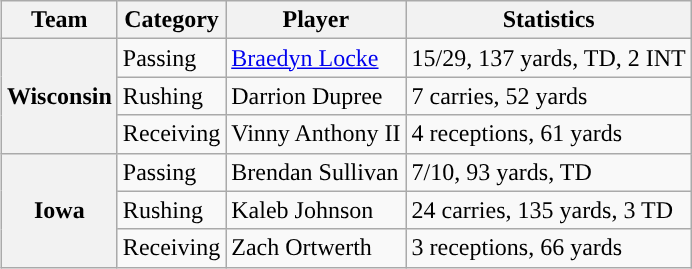<table class="wikitable" style="float:right">
<tr>
<th>Team</th>
<th>Category</th>
<th>Player</th>
<th>Statistics</th>
</tr>
<tr>
<th rowspan=3>Wisconsin</th>
<td>Passing</td>
<td><a href='#'>Braedyn Locke</a></td>
<td>15/29, 137 yards, TD, 2 INT</td>
</tr>
<tr>
<td>Rushing</td>
<td>Darrion Dupree</td>
<td>7 carries, 52 yards</td>
</tr>
<tr>
<td>Receiving</td>
<td>Vinny Anthony II</td>
<td>4 receptions, 61 yards</td>
</tr>
<tr>
<th rowspan=3>Iowa</th>
<td>Passing</td>
<td>Brendan Sullivan</td>
<td>7/10, 93 yards, TD</td>
</tr>
<tr>
<td>Rushing</td>
<td>Kaleb Johnson</td>
<td>24 carries, 135 yards, 3 TD</td>
</tr>
<tr>
<td>Receiving</td>
<td>Zach Ortwerth</td>
<td>3 receptions, 66 yards</td>
</tr>
</table>
